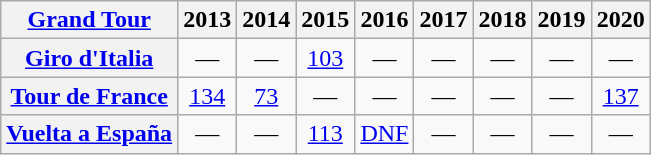<table class="wikitable plainrowheaders">
<tr>
<th scope="col"><a href='#'>Grand Tour</a></th>
<th scope="col">2013</th>
<th scope="col">2014</th>
<th scope="col">2015</th>
<th scope="col">2016</th>
<th scope="col">2017</th>
<th scope="col">2018</th>
<th scope="col">2019</th>
<th scope="col">2020</th>
</tr>
<tr style="text-align:center;">
<th scope="row"> <a href='#'>Giro d'Italia</a></th>
<td>—</td>
<td>—</td>
<td style="text-align:center;"><a href='#'>103</a></td>
<td>—</td>
<td>—</td>
<td>—</td>
<td>—</td>
<td>—</td>
</tr>
<tr style="text-align:center;">
<th scope="row"> <a href='#'>Tour de France</a></th>
<td style="text-align:center;"><a href='#'>134</a></td>
<td style="text-align:center;"><a href='#'>73</a></td>
<td>—</td>
<td>—</td>
<td>—</td>
<td>—</td>
<td>—</td>
<td style="text-align:center;"><a href='#'>137</a></td>
</tr>
<tr style="text-align:center;">
<th scope="row"> <a href='#'>Vuelta a España</a></th>
<td>—</td>
<td>—</td>
<td style="text-align:center;"><a href='#'>113</a></td>
<td style="text-align:center;"><a href='#'>DNF</a></td>
<td>—</td>
<td>—</td>
<td>—</td>
<td>—</td>
</tr>
</table>
